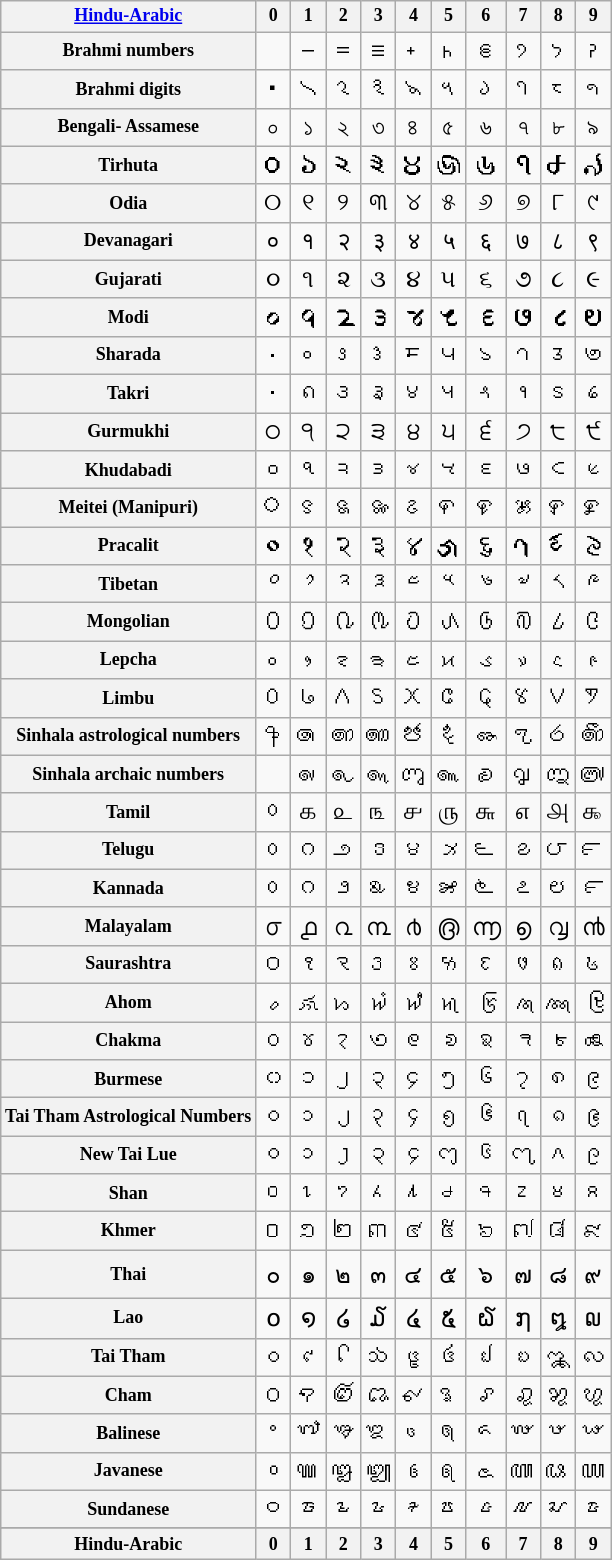<table class="wikitable Unicode" style="text-align:center; font-size:100%;">
<tr style="font-size: 75%;">
<th><a href='#'>Hindu-Arabic</a></th>
<th>0</th>
<th>1</th>
<th>2</th>
<th>3</th>
<th>4</th>
<th>5</th>
<th>6</th>
<th>7</th>
<th>8</th>
<th>9</th>
</tr>
<tr>
<th style="font-size: 75%;">Brahmi numbers</th>
<td></td>
<td>𑁒</td>
<td>𑁓</td>
<td>𑁔</td>
<td>𑁕</td>
<td>𑁖</td>
<td>𑁗</td>
<td>𑁘</td>
<td>𑁙</td>
<td>𑁚</td>
</tr>
<tr>
<th style="font-size: 75%;">Brahmi digits</th>
<td>𑁦</td>
<td>𑁧</td>
<td>𑁨</td>
<td>𑁩</td>
<td>𑁪</td>
<td>𑁫</td>
<td>𑁬</td>
<td>𑁭</td>
<td>𑁮</td>
<td>𑁯</td>
</tr>
<tr>
<th style="font-size: 75%;">Bengali- Assamese</th>
<td>০</td>
<td>১</td>
<td>২</td>
<td>৩</td>
<td>৪</td>
<td>৫</td>
<td>৬</td>
<td>৭</td>
<td>৮</td>
<td>৯</td>
</tr>
<tr>
<th style="font-size: 75%;">Tirhuta</th>
<td>𑓐</td>
<td>𑓑</td>
<td>𑓒</td>
<td>𑓓</td>
<td>𑓔</td>
<td>𑓕</td>
<td>𑓖</td>
<td>𑓗</td>
<td>𑓘</td>
<td>𑓙</td>
</tr>
<tr>
<th style="font-size: 75%;">Odia</th>
<td>୦</td>
<td>୧</td>
<td>୨</td>
<td>୩</td>
<td>୪</td>
<td>୫</td>
<td>୬</td>
<td>୭</td>
<td>୮</td>
<td>୯</td>
</tr>
<tr>
<th style="font-size: 75%;">Devanagari</th>
<td>०</td>
<td>१</td>
<td>२</td>
<td>३</td>
<td>४</td>
<td>५</td>
<td>६</td>
<td>७</td>
<td>८</td>
<td>९<br></td>
</tr>
<tr>
<th style="font-size: 75%;">Gujarati</th>
<td>૦</td>
<td>૧</td>
<td>૨</td>
<td>૩</td>
<td>૪</td>
<td>૫</td>
<td>૬</td>
<td>૭</td>
<td>૮</td>
<td>૯</td>
</tr>
<tr>
<th style="font-size: 75%;">Modi</th>
<td>𑙐‎</td>
<td>𑙑‎</td>
<td>𑙒</td>
<td>𑙓‎</td>
<td>𑙔‎</td>
<td>𑙕</td>
<td>𑙖‎</td>
<td>𑙗</td>
<td>𑙘‎</td>
<td>𑙙</td>
</tr>
<tr>
<th style="font-size: 75%;">Sharada</th>
<td>𑇐</td>
<td>𑇑</td>
<td>𑇒</td>
<td>𑇓</td>
<td>𑇔</td>
<td>𑇕</td>
<td>𑇖</td>
<td>𑇗</td>
<td>𑇘</td>
<td>𑇙</td>
</tr>
<tr>
<th style="font-size: 75%;">Takri</th>
<td>𑛀</td>
<td>𑛁</td>
<td>𑛂</td>
<td>𑛃</td>
<td>𑛄</td>
<td>𑛅</td>
<td>𑛆</td>
<td>𑛇</td>
<td>𑛈</td>
<td>𑛉</td>
</tr>
<tr>
<th style="font-size: 75%;">Gurmukhi</th>
<td>੦</td>
<td>੧</td>
<td>੨</td>
<td>੩</td>
<td>੪</td>
<td>੫</td>
<td>੬</td>
<td>੭</td>
<td>੮</td>
<td>੯</td>
</tr>
<tr>
<th style="font-size: 75%;">Khudabadi</th>
<td>𑋰</td>
<td>𑋱</td>
<td>𑋲</td>
<td>𑋳</td>
<td>𑋴</td>
<td>𑋵</td>
<td>𑋶</td>
<td>𑋷</td>
<td>𑋸</td>
<td>𑋹</td>
</tr>
<tr>
<th style="font-size: 75%">Meitei (Manipuri)</th>
<td>꯰</td>
<td>꯱</td>
<td>꯲</td>
<td>꯳</td>
<td>꯴</td>
<td>꯵</td>
<td>꯶</td>
<td>꯷</td>
<td>꯸</td>
<td>꯹</td>
</tr>
<tr>
<th style="font-size: 75%;">Pracalit</th>
<td>𑑐‎</td>
<td>𑑑‎</td>
<td>𑑒‎</td>
<td>𑑓‎</td>
<td>𑑔‎</td>
<td>𑑕‎</td>
<td>𑑖‎</td>
<td>𑑗‎</td>
<td>𑑘‎</td>
<td>𑑙</td>
</tr>
<tr>
<th style="font-size: 75%;">Tibetan</th>
<td>༠</td>
<td>༡</td>
<td>༢</td>
<td>༣</td>
<td>༤</td>
<td>༥</td>
<td>༦</td>
<td>༧</td>
<td>༨</td>
<td>༩</td>
</tr>
<tr>
<th style="font-size: 75%;">Mongolian</th>
<td>᠐</td>
<td>᠑</td>
<td>᠒</td>
<td>᠓</td>
<td>᠔</td>
<td>᠕</td>
<td>᠖</td>
<td>᠗</td>
<td>᠘</td>
<td>᠙</td>
</tr>
<tr>
<th style="font-size: 75%;">Lepcha</th>
<td>᱀</td>
<td>᱁</td>
<td>᱂</td>
<td>᱃</td>
<td>᱄</td>
<td>᱅</td>
<td>᱆</td>
<td>᱇</td>
<td>᱈</td>
<td>᱉</td>
</tr>
<tr>
<th style="font-size: 75%;">Limbu</th>
<td>᥆</td>
<td>᥇</td>
<td>᥈</td>
<td>᥉</td>
<td>᥊</td>
<td>᥋</td>
<td>᥌</td>
<td>᥍</td>
<td>᥎</td>
<td>᥏</td>
</tr>
<tr>
<th style="font-size: 75%;">Sinhala astrological numbers</th>
<td>෦</td>
<td>෧</td>
<td>෨</td>
<td>෩</td>
<td>෪</td>
<td>෫</td>
<td>෬</td>
<td>෭</td>
<td>෮</td>
<td>෯</td>
</tr>
<tr>
<th style="font-size: 75%;">Sinhala archaic numbers</th>
<td></td>
<td>𑇡</td>
<td>𑇢</td>
<td>𑇣</td>
<td>𑇤</td>
<td>𑇥</td>
<td>𑇦</td>
<td>𑇧</td>
<td>𑇨</td>
<td>𑇩</td>
</tr>
<tr>
<th style="font-size: 75%;">Tamil</th>
<td>೦</td>
<td>௧</td>
<td>௨</td>
<td>௩</td>
<td>௪</td>
<td>௫</td>
<td>௬</td>
<td>௭</td>
<td>௮</td>
<td>௯</td>
</tr>
<tr>
<th style="font-size: 75%;">Telugu</th>
<td>౦</td>
<td>౧</td>
<td>౨</td>
<td>౩</td>
<td>౪</td>
<td>౫</td>
<td>౬</td>
<td>౭</td>
<td>౮</td>
<td>౯</td>
</tr>
<tr>
<th style="font-size: 75%;">Kannada</th>
<td>೦</td>
<td>೧</td>
<td>೨</td>
<td>೩</td>
<td>೪</td>
<td>೫</td>
<td>೬</td>
<td>೭</td>
<td>೮</td>
<td>೯</td>
</tr>
<tr>
<th style="font-size: 75%;">Malayalam</th>
<td>൦</td>
<td>൧</td>
<td>൨</td>
<td>൩</td>
<td>൪</td>
<td>൫</td>
<td>൬</td>
<td>൭</td>
<td>൮</td>
<td>൯</td>
</tr>
<tr>
<th style="font-size: 75%;">Saurashtra</th>
<td>꣐</td>
<td>꣑</td>
<td>꣒</td>
<td>꣓</td>
<td>꣔</td>
<td>꣕</td>
<td>꣖</td>
<td>꣗</td>
<td>꣘</td>
<td>꣙</td>
</tr>
<tr>
<th style="font-size: 75%;">Ahom</th>
<td>𑜰</td>
<td>𑜱</td>
<td>𑜲</td>
<td>𑜳</td>
<td>𑜴</td>
<td>𑜵</td>
<td>𑜶</td>
<td>𑜷</td>
<td>𑜸</td>
<td>𑜹</td>
</tr>
<tr>
<th style="font-size: 75%;">Chakma</th>
<td>𑄶</td>
<td>𑄷</td>
<td>𑄸</td>
<td>𑄹</td>
<td>𑄺</td>
<td>𑄻</td>
<td>𑄼</td>
<td>𑄽</td>
<td>𑄾</td>
<td>𑄿</td>
</tr>
<tr>
<th style="font-size: 75%;">Burmese</th>
<td>၀</td>
<td>၁</td>
<td>၂</td>
<td>၃</td>
<td>၄</td>
<td>၅</td>
<td>၆</td>
<td>၇</td>
<td>၈</td>
<td>၉</td>
</tr>
<tr>
<th style="font-size: 75%;">Tai Tham Astrological Numbers</th>
<td>᪀</td>
<td>᪁</td>
<td>᪂</td>
<td>᪃</td>
<td>᪄</td>
<td>᪅</td>
<td>᪆</td>
<td>᪇</td>
<td>᪈</td>
<td>᪉</td>
</tr>
<tr>
<th style="font-size: 75%;">New Tai Lue</th>
<td>᧐</td>
<td>᧑</td>
<td>᧒</td>
<td>᧓</td>
<td>᧔</td>
<td>᧕</td>
<td>᧖</td>
<td>᧗</td>
<td>᧘</td>
<td>᧙</td>
</tr>
<tr>
<th style="font-size: 75%;">Shan</th>
<td>႐</td>
<td>႑</td>
<td>႒</td>
<td>႓</td>
<td>႔</td>
<td>႕</td>
<td>႖</td>
<td>႗</td>
<td>႘</td>
<td>႙</td>
</tr>
<tr>
<th style="font-size: 75%;">Khmer</th>
<td>០</td>
<td>១</td>
<td>២</td>
<td>៣</td>
<td>៤</td>
<td>៥</td>
<td>៦</td>
<td>៧</td>
<td>៨</td>
<td>៩</td>
</tr>
<tr>
<th style="font-size: 75%;">Thai</th>
<td>๐</td>
<td>๑</td>
<td>๒</td>
<td>๓</td>
<td>๔</td>
<td>๕</td>
<td>๖</td>
<td>๗</td>
<td>๘</td>
<td>๙</td>
</tr>
<tr>
<th style="font-size: 75%;">Lao</th>
<td>໐</td>
<td>໑</td>
<td>໒</td>
<td>໓</td>
<td>໔</td>
<td>໕</td>
<td>໖</td>
<td>໗</td>
<td>໘</td>
<td>໙</td>
</tr>
<tr>
<th style="font-size: 75%;">Tai Tham</th>
<td>᪐</td>
<td>᪑</td>
<td>᪒</td>
<td>᪓</td>
<td>᪔</td>
<td>᪕</td>
<td>᪖</td>
<td>᪗</td>
<td>᪘</td>
<td>᪙</td>
</tr>
<tr>
<th style="font-size: 75%;">Cham</th>
<td>꩐</td>
<td>꩑</td>
<td>꩒</td>
<td>꩓</td>
<td>꩔</td>
<td>꩕</td>
<td>꩖</td>
<td>꩗</td>
<td>꩘</td>
<td>꩙</td>
</tr>
<tr>
<th style="font-size: 75%;">Balinese</th>
<td>᭐</td>
<td>᭑</td>
<td>᭒</td>
<td>᭓</td>
<td>᭔</td>
<td>᭕</td>
<td>᭖</td>
<td>᭗</td>
<td>᭘</td>
<td>᭙</td>
</tr>
<tr>
<th style="font-size: 75%;">Javanese</th>
<td>꧐</td>
<td>꧑</td>
<td>꧒</td>
<td>꧓</td>
<td>꧔</td>
<td>꧕</td>
<td>꧖</td>
<td>꧗</td>
<td>꧘</td>
<td>꧙</td>
</tr>
<tr>
<th style="font-size: 75%;">Sundanese</th>
<td>᮰</td>
<td>᮱</td>
<td>᮲</td>
<td>᮳</td>
<td>᮴</td>
<td>᮵</td>
<td>᮶</td>
<td>᮷</td>
<td>᮸</td>
<td>᮹<br>

</td>
</tr>
<tr>
</tr>
<tr style="font-size: 75%;">
<th>Hindu-Arabic</th>
<th>0</th>
<th>1</th>
<th>2</th>
<th>3</th>
<th>4</th>
<th>5</th>
<th>6</th>
<th>7</th>
<th>8</th>
<th>9</th>
</tr>
</table>
